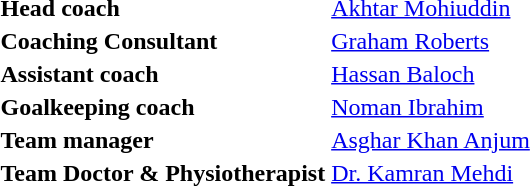<table "style=text-align:left">
<tr>
<td><strong>Head coach</strong></td>
<td> <a href='#'>Akhtar Mohiuddin</a></td>
</tr>
<tr>
<td><strong>Coaching Consultant</strong></td>
<td> <a href='#'>Graham Roberts</a></td>
</tr>
<tr>
<td><strong>Assistant coach</strong></td>
<td> <a href='#'>Hassan Baloch</a></td>
</tr>
<tr>
<td><strong>Goalkeeping coach</strong></td>
<td> <a href='#'>Noman Ibrahim</a></td>
</tr>
<tr>
<td><strong>Team manager</strong></td>
<td> <a href='#'>Asghar Khan Anjum</a></td>
</tr>
<tr>
<td><strong> Team Doctor & Physiotherapist</strong></td>
<td> <a href='#'>Dr. Kamran Mehdi</a></td>
</tr>
</table>
